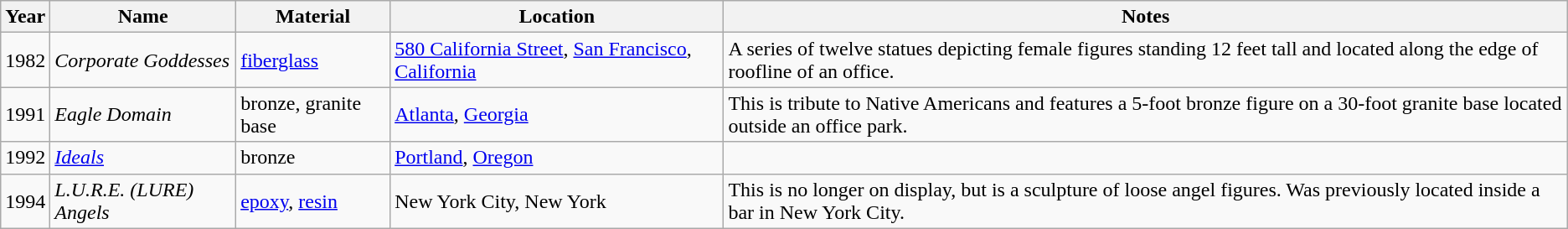<table class="wikitable sortable">
<tr>
<th>Year</th>
<th>Name</th>
<th>Material</th>
<th>Location</th>
<th>Notes</th>
</tr>
<tr>
<td>1982</td>
<td><em>Corporate Goddesses</em></td>
<td><a href='#'>fiberglass</a></td>
<td><a href='#'>580 California Street</a>, <a href='#'>San Francisco</a>, <a href='#'>California</a></td>
<td>A series of twelve statues depicting female figures standing 12 feet tall and located along the edge of roofline of an office.</td>
</tr>
<tr>
<td>1991</td>
<td><em>Eagle Domain</em></td>
<td>bronze, granite base</td>
<td><a href='#'>Atlanta</a>, <a href='#'>Georgia</a></td>
<td>This is tribute to Native Americans and features a 5-foot bronze figure on a 30-foot granite base located outside an office park.</td>
</tr>
<tr>
<td>1992</td>
<td><em><a href='#'>Ideals</a></em></td>
<td>bronze</td>
<td><a href='#'>Portland</a>, <a href='#'>Oregon</a></td>
<td></td>
</tr>
<tr>
<td>1994</td>
<td><em>L.U.R.E. (LURE)</em> <em>Angels</em></td>
<td><a href='#'>epoxy</a>, <a href='#'>resin</a></td>
<td>New York City, New York</td>
<td>This is no longer on display, but is a sculpture of loose angel figures. Was previously located inside a bar in New York City.</td>
</tr>
</table>
